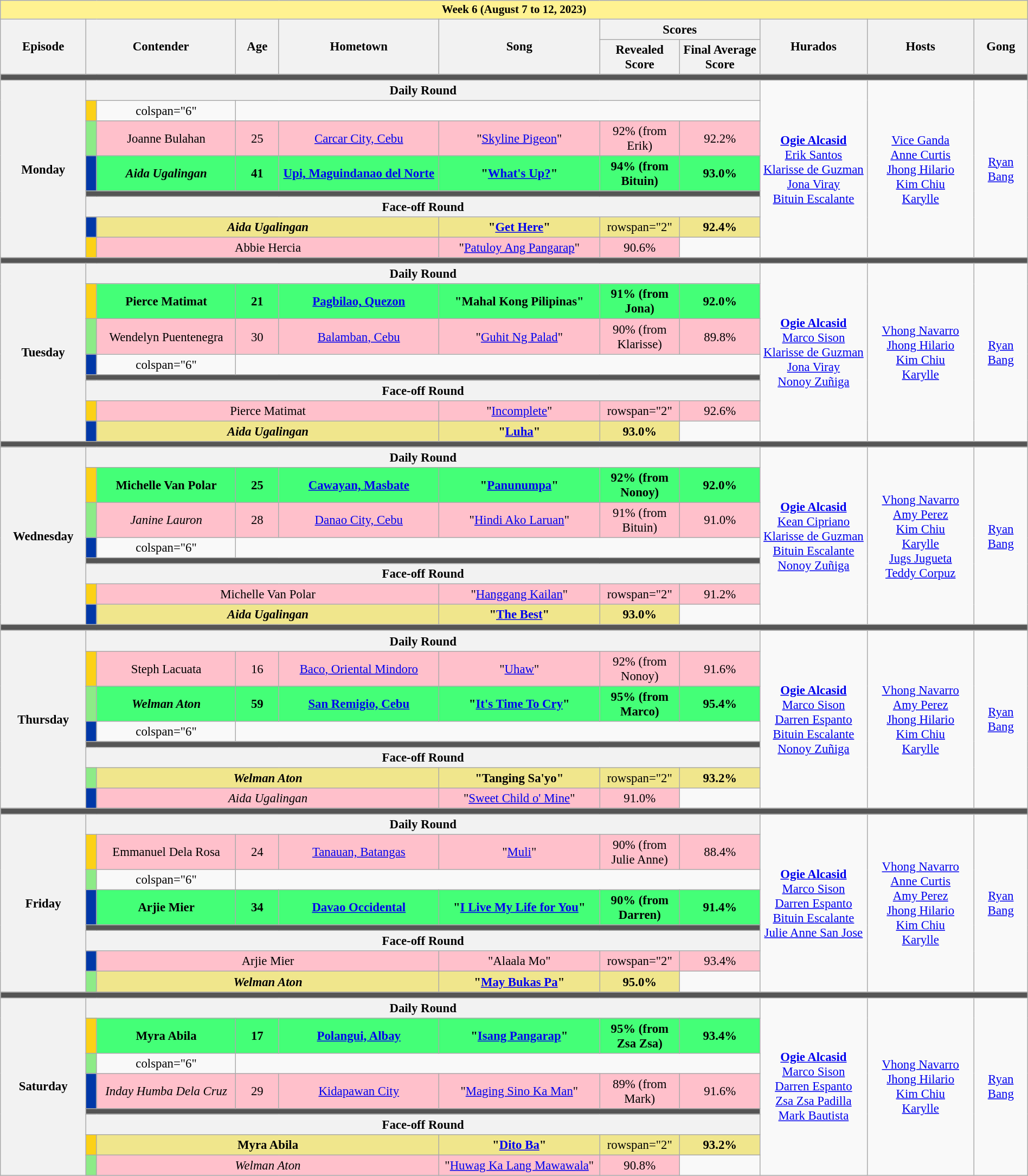<table class="wikitable mw-collapsible mw-collapsed" style="width:100%; text-align:center; font-size:95%;">
<tr>
<th colspan="11" style="background-color:#fff291;font-size:14px">Week 6 (August 7 to 12, 2023)</th>
</tr>
<tr>
<th rowspan="2" width="8%">Episode</th>
<th colspan="2" rowspan="2" width="14%">Contender</th>
<th rowspan="2" width="04%">Age</th>
<th rowspan="2" width="15%">Hometown</th>
<th rowspan="2" width="15%">Song</th>
<th colspan="2">Scores</th>
<th rowspan="2" width="10%">Hurados</th>
<th rowspan="2" width="10%">Hosts</th>
<th rowspan="2" width="05%">Gong</th>
</tr>
<tr>
<th width="7.5%">Revealed Score</th>
<th width="7.5%">Final Average Score</th>
</tr>
<tr>
<td colspan="11" style="background:#555;"></td>
</tr>
<tr>
<th rowspan="8">Monday<br></th>
<th colspan="7">Daily Round</th>
<td rowspan="8"><strong><a href='#'>Ogie Alcasid</a></strong><br><a href='#'>Erik Santos</a><br><a href='#'>Klarisse de Guzman</a><br><a href='#'>Jona Viray</a><br><a href='#'>Bituin Escalante</a></td>
<td rowspan="8"><a href='#'>Vice Ganda</a><br><a href='#'>Anne Curtis</a><br><a href='#'>Jhong Hilario</a><br><a href='#'>Kim Chiu</a><br><a href='#'>Karylle</a></td>
<td rowspan="8"><a href='#'>Ryan Bang</a></td>
</tr>
<tr>
<td style="background:#FCD116" width="01%"></td>
<td>colspan="6" </td>
</tr>
<tr style="background:pink" |>
<td style="background:#8deb87"></td>
<td>Joanne Bulahan</td>
<td>25</td>
<td><a href='#'>Carcar City, Cebu</a></td>
<td>"<a href='#'>Skyline Pigeon</a>"</td>
<td>92% (from Erik)</td>
<td>92.2%</td>
</tr>
<tr style="background:#44ff77" |>
<td style="background:#0038A8"></td>
<td><strong><em>Aida Ugalingan</em></strong></td>
<td><strong>41</strong></td>
<td><strong><a href='#'>Upi, Maguindanao del Norte</a></strong></td>
<td><strong>"<a href='#'>What's Up?</a>"</strong></td>
<td><strong>94% (from Bituin)</strong></td>
<td><strong>93.0%</strong></td>
</tr>
<tr>
<td colspan="7" style="background:#555;"></td>
</tr>
<tr>
<th colspan="7">Face-off Round</th>
</tr>
<tr style="background:khaki" |>
<td style="background:#0038A8"></td>
<td colspan="3"><strong><em>Aida Ugalingan</em></strong></td>
<td><strong>"<a href='#'>Get Here</a>"</strong></td>
<td>rowspan="2" </td>
<td><strong>92.4%</strong></td>
</tr>
<tr style="background:pink" |>
<td style="background:#FCD116"></td>
<td colspan="3">Abbie Hercia</td>
<td>"<a href='#'>Patuloy Ang Pangarap</a>"</td>
<td>90.6%</td>
</tr>
<tr>
<td colspan="11" style="background:#555;"></td>
</tr>
<tr>
<th rowspan="8">Tuesday<br></th>
<th colspan="7">Daily Round</th>
<td rowspan="8"><strong><a href='#'>Ogie Alcasid</a></strong><br><a href='#'>Marco Sison</a><br><a href='#'>Klarisse de Guzman</a><br><a href='#'>Jona Viray</a><br><a href='#'>Nonoy Zuñiga</a></td>
<td rowspan="8"><a href='#'>Vhong Navarro</a><br><a href='#'>Jhong Hilario</a><br><a href='#'>Kim Chiu</a><br><a href='#'>Karylle</a></td>
<td rowspan="8"><a href='#'>Ryan Bang</a></td>
</tr>
<tr style="background:#44ff77" |>
<td style="background:#FCD116"></td>
<td><strong>Pierce Matimat</strong></td>
<td><strong>21</strong></td>
<td><strong><a href='#'>Pagbilao, Quezon</a></strong></td>
<td><strong>"Mahal Kong Pilipinas"</strong></td>
<td><strong>91% (from Jona)</strong></td>
<td><strong>92.0%</strong></td>
</tr>
<tr style="background:pink" |>
<td style="background:#8deb87"></td>
<td>Wendelyn Puentenegra</td>
<td>30</td>
<td><a href='#'>Balamban, Cebu</a></td>
<td>"<a href='#'>Guhit Ng Palad</a>"</td>
<td>90% (from Klarisse)</td>
<td>89.8%</td>
</tr>
<tr>
<td style="background:#0038A8"></td>
<td>colspan="6" </td>
</tr>
<tr>
<td colspan="7" style="background:#555;"></td>
</tr>
<tr>
<th colspan="7">Face-off Round</th>
</tr>
<tr style="background:pink" |>
<td style="background:#FCD116"></td>
<td colspan="3">Pierce Matimat</td>
<td>"<a href='#'>Incomplete</a>"</td>
<td>rowspan="2" </td>
<td>92.6%</td>
</tr>
<tr style="background:khaki" |>
<td style="background:#0038A8"></td>
<td colspan="3"><strong><em>Aida Ugalingan</em></strong></td>
<td><strong>"<a href='#'>Luha</a>"</strong></td>
<td><strong>93.0%</strong></td>
</tr>
<tr>
<td colspan="11" style="background:#555;"></td>
</tr>
<tr>
<th rowspan="8">Wednesday<br></th>
<th colspan="7">Daily Round</th>
<td rowspan="8"><strong><a href='#'>Ogie Alcasid</a></strong><br><a href='#'>Kean Cipriano</a><br><a href='#'>Klarisse de Guzman</a><br><a href='#'>Bituin Escalante</a><br><a href='#'>Nonoy Zuñiga</a></td>
<td rowspan="8"><a href='#'>Vhong Navarro</a><br><a href='#'>Amy Perez</a><br><a href='#'>Kim Chiu</a><br><a href='#'>Karylle</a><br><a href='#'>Jugs Jugueta</a><br><a href='#'>Teddy Corpuz</a></td>
<td rowspan="8"><a href='#'>Ryan Bang</a></td>
</tr>
<tr style="background:#44ff77" |>
<td style="background:#FCD116"></td>
<td><strong>Michelle Van Polar</strong></td>
<td><strong>25</strong></td>
<td><strong><a href='#'>Cawayan, Masbate</a></strong></td>
<td><strong>"<a href='#'>Panunumpa</a>"</strong></td>
<td><strong>92% (from Nonoy)</strong></td>
<td><strong>92.0%</strong></td>
</tr>
<tr style="background:pink" |>
<td style="background:#8deb87"></td>
<td><em>Janine Lauron</em></td>
<td>28</td>
<td><a href='#'>Danao City, Cebu</a></td>
<td>"<a href='#'>Hindi Ako Laruan</a>"</td>
<td>91% (from Bituin)</td>
<td>91.0%</td>
</tr>
<tr>
<td style="background:#0038A8"></td>
<td>colspan="6" </td>
</tr>
<tr>
<td colspan="7" style="background:#555;"></td>
</tr>
<tr>
<th colspan="7">Face-off Round</th>
</tr>
<tr style="background:pink" |>
<td style="background:#FCD116"></td>
<td colspan="3">Michelle Van Polar</td>
<td>"<a href='#'>Hanggang Kailan</a>"</td>
<td>rowspan="2" </td>
<td>91.2%</td>
</tr>
<tr style="background:khaki" |>
<td style="background:#0038A8"></td>
<td colspan="3"><strong><em>Aida Ugalingan</em></strong></td>
<td><strong>"<a href='#'>The Best</a>"</strong></td>
<td><strong>93.0%</strong></td>
</tr>
<tr>
<td colspan="11" style="background:#555;"></td>
</tr>
<tr>
<th rowspan="8">Thursday<br></th>
<th colspan="7">Daily Round</th>
<td rowspan="8"><strong><a href='#'>Ogie Alcasid</a></strong><br><a href='#'>Marco Sison</a><br><a href='#'>Darren Espanto</a><br><a href='#'>Bituin Escalante</a><br><a href='#'>Nonoy Zuñiga</a></td>
<td rowspan="8"><a href='#'>Vhong Navarro</a><br><a href='#'>Amy Perez</a><br><a href='#'>Jhong Hilario</a><br><a href='#'>Kim Chiu</a><br><a href='#'>Karylle</a></td>
<td rowspan="8"><a href='#'>Ryan Bang</a></td>
</tr>
<tr style="background:pink" |>
<td style="background:#FCD116"></td>
<td>Steph Lacuata</td>
<td>16</td>
<td><a href='#'>Baco, Oriental Mindoro</a></td>
<td>"<a href='#'>Uhaw</a>"</td>
<td>92% (from Nonoy)</td>
<td>91.6%</td>
</tr>
<tr style="background:#44ff77" |>
<td style="background:#8deb87"></td>
<td><strong><em>Welman Aton</em></strong></td>
<td><strong>59</strong></td>
<td><strong><a href='#'>San Remigio, Cebu</a></strong></td>
<td><strong>"<a href='#'>It's Time To Cry</a>"</strong></td>
<td><strong>95% (from Marco)</strong></td>
<td><strong>95.4%</strong></td>
</tr>
<tr>
<td style="background:#0038A8"></td>
<td>colspan="6" </td>
</tr>
<tr>
<td colspan="7" style="background:#555;"></td>
</tr>
<tr>
<th colspan="7">Face-off Round</th>
</tr>
<tr style="background:khaki" |>
<td style="background:#8deb87"></td>
<td colspan="3"><strong><em>Welman Aton</em></strong></td>
<td><strong>"Tanging Sa'yo"</strong></td>
<td>rowspan="2" </td>
<td><strong>93.2%</strong></td>
</tr>
<tr style="background:pink" |>
<td style="background:#0038A8"></td>
<td colspan="3"><em>Aida Ugalingan</em></td>
<td>"<a href='#'>Sweet Child o' Mine</a>"</td>
<td>91.0%</td>
</tr>
<tr>
<td colspan="11" style="background:#555;"></td>
</tr>
<tr>
<th rowspan="8">Friday<br></th>
<th colspan="7">Daily Round</th>
<td rowspan="8"><strong><a href='#'>Ogie Alcasid</a></strong><br><a href='#'>Marco Sison</a><br><a href='#'>Darren Espanto</a><br><a href='#'>Bituin Escalante</a><br><a href='#'>Julie Anne San Jose</a></td>
<td rowspan="8"><a href='#'>Vhong Navarro</a><br><a href='#'>Anne Curtis</a><br><a href='#'>Amy Perez</a><br><a href='#'>Jhong Hilario</a><br><a href='#'>Kim Chiu</a><br><a href='#'>Karylle</a></td>
<td rowspan="8"><a href='#'>Ryan Bang</a></td>
</tr>
<tr style="background:pink" |>
<td style="background:#FCD116"></td>
<td>Emmanuel Dela Rosa</td>
<td>24</td>
<td><a href='#'>Tanauan, Batangas</a></td>
<td>"<a href='#'>Muli</a>"</td>
<td>90% (from Julie Anne)</td>
<td>88.4%</td>
</tr>
<tr>
<td style="background:#8deb87"></td>
<td>colspan="6" </td>
</tr>
<tr style="background:#44ff77" |>
<td style="background:#0038A8"></td>
<td><strong>Arjie Mier</strong></td>
<td><strong>34</strong></td>
<td><strong><a href='#'>Davao Occidental</a></strong></td>
<td><strong>"<a href='#'>I Live My Life for You</a>"</strong></td>
<td><strong>90% (from Darren)</strong></td>
<td><strong>91.4%</strong></td>
</tr>
<tr>
<td colspan="7" style="background:#555;"></td>
</tr>
<tr>
<th colspan="7">Face-off Round</th>
</tr>
<tr style="background:pink" |>
<td style="background:#0038A8"></td>
<td colspan="3">Arjie Mier</td>
<td>"Alaala Mo"</td>
<td>rowspan="2" </td>
<td>93.4%</td>
</tr>
<tr style="background:khaki" |>
<td style="background:#8deb87"></td>
<td colspan="3"><strong><em>Welman Aton</em></strong></td>
<td><strong>"<a href='#'>May Bukas Pa</a>"</strong></td>
<td><strong>95.0%</strong></td>
</tr>
<tr>
<td colspan="11" style="background:#555;"></td>
</tr>
<tr>
<th rowspan="8">Saturday <br></th>
<th colspan="7">Daily Round</th>
<td rowspan="8"><strong><a href='#'>Ogie Alcasid</a></strong><br><a href='#'>Marco Sison</a><br><a href='#'>Darren Espanto</a><br><a href='#'>Zsa Zsa Padilla</a><br><a href='#'>Mark Bautista</a></td>
<td rowspan="8"><a href='#'>Vhong Navarro</a><br><a href='#'>Jhong Hilario</a><br><a href='#'>Kim Chiu</a><br><a href='#'>Karylle</a></td>
<td rowspan="8"><a href='#'>Ryan Bang</a></td>
</tr>
<tr style="background:#44ff77" |>
<td style="background:#FCD116"></td>
<td><strong>Myra Abila</strong></td>
<td><strong>17</strong></td>
<td><strong><a href='#'>Polangui, Albay</a></strong></td>
<td><strong>"<a href='#'>Isang Pangarap</a>"</strong></td>
<td><strong>95% (from Zsa Zsa)</strong></td>
<td><strong>93.4%</strong></td>
</tr>
<tr>
<td style="background:#8deb87"></td>
<td>colspan="6" </td>
</tr>
<tr style="background:pink" |>
<td style="background:#0038A8"></td>
<td><em>Inday Humba Dela Cruz</em></td>
<td>29</td>
<td><a href='#'>Kidapawan City</a></td>
<td>"<a href='#'>Maging Sino Ka Man</a>"</td>
<td>89% (from Mark)</td>
<td>91.6%</td>
</tr>
<tr>
<td colspan="7" style="background:#555;"></td>
</tr>
<tr>
<th colspan="7">Face-off Round</th>
</tr>
<tr style="background:khaki" |>
<td style="background:#FCD116"></td>
<td colspan="3"><strong>Myra Abila</strong></td>
<td><strong>"<a href='#'>Dito Ba</a>"</strong></td>
<td>rowspan="2" </td>
<td><strong>93.2%</strong></td>
</tr>
<tr style="background:pink" |>
<td style="background:#8deb87"></td>
<td colspan="3"><em>Welman Aton</em></td>
<td>"<a href='#'>Huwag Ka Lang Mawawala</a>"</td>
<td>90.8%</td>
</tr>
</table>
